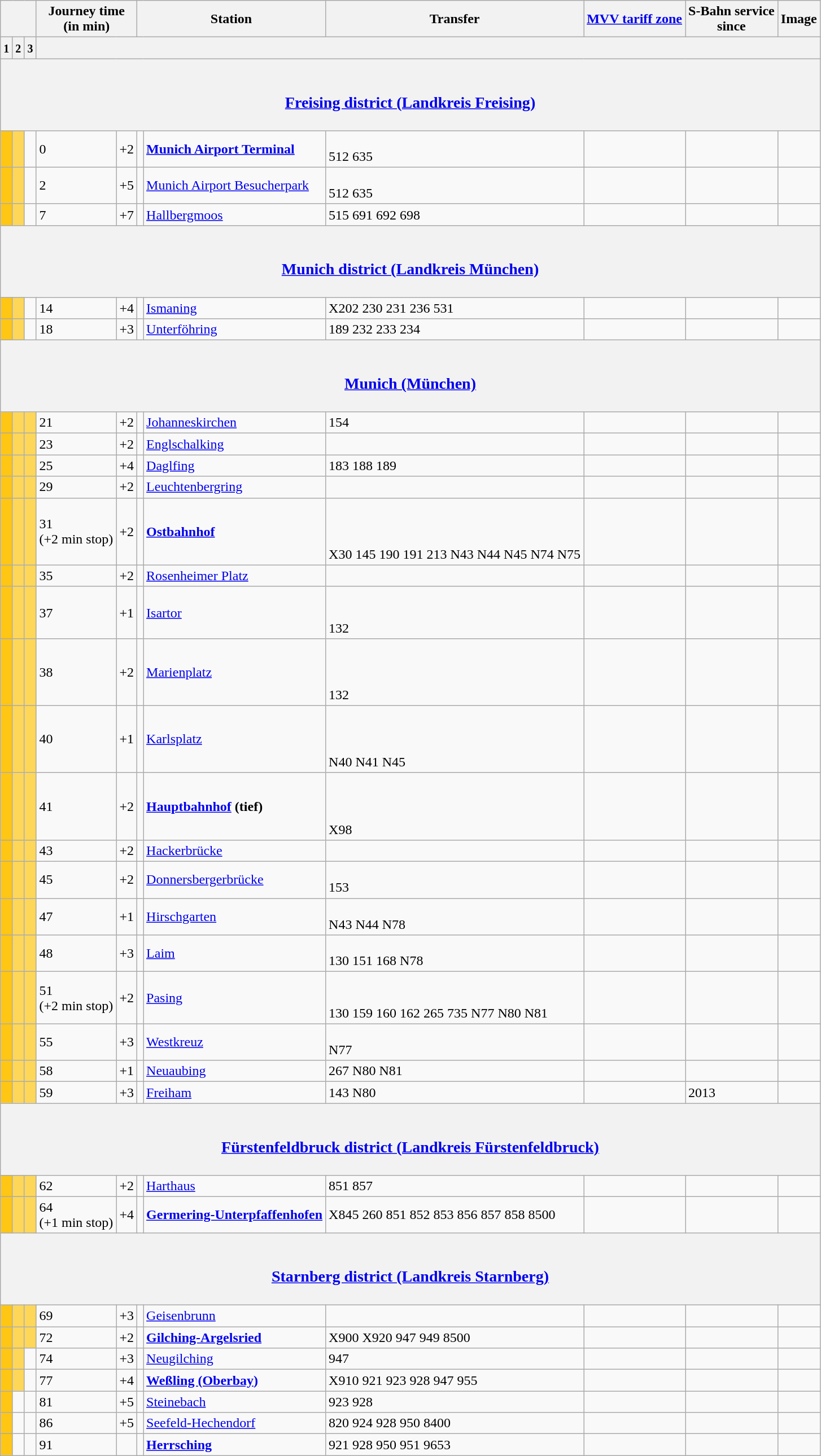<table class="wikitable" summary="Stations of the S8 service">
<tr>
<th colspan="3" align="center" scope="col"></th>
<th colspan="2">Journey time<br>(in min)</th>
<th colspan="2" scope="col">Station</th>
<th scope="col">Transfer</th>
<th scope="col"><a href='#'>MVV tariff zone</a></th>
<th scope="col">S-Bahn service<br>since</th>
<th scope="col">Image</th>
</tr>
<tr>
<th><small>1</small></th>
<th><small>2</small></th>
<th><small>3</small></th>
<th colspan="8"></th>
</tr>
<tr>
<th colspan="15" align="center" class="hintergrundfarbe5"><br><h3><a href='#'>Freising district (Landkreis Freising)</a></h3></th>
</tr>
<tr>
<td style="background-color:#FFC613"></td>
<td style="background-color:#FFD758"></td>
<td></td>
<td>0</td>
<td>+2</td>
<td></td>
<td><strong><a href='#'>Munich Airport Terminal</a></strong></td>
<td><br> 512 635</td>
<td></td>
<td></td>
<td></td>
</tr>
<tr>
<td style="background-color:#FFC613"></td>
<td style="background-color:#FFD758"></td>
<td></td>
<td>2</td>
<td>+5</td>
<td></td>
<td><a href='#'>Munich Airport Besucherpark</a></td>
<td><br> 512 635</td>
<td></td>
<td></td>
<td></td>
</tr>
<tr>
<td style="background-color:#FFC613"></td>
<td style="background-color:#FFD758"></td>
<td></td>
<td>7</td>
<td>+7</td>
<td></td>
<td><a href='#'>Hallbergmoos</a></td>
<td> 515 691 692 698</td>
<td></td>
<td></td>
<td></td>
</tr>
<tr>
<th colspan="15" align="center" class="hintergrundfarbe5"><br><h3><a href='#'>Munich district (Landkreis München)</a></h3></th>
</tr>
<tr>
<td style="background-color:#FFC613"></td>
<td style="background-color:#FFD758"></td>
<td></td>
<td>14</td>
<td>+4</td>
<td></td>
<td><a href='#'>Ismaning</a></td>
<td> X202 230 231 236 531</td>
<td></td>
<td></td>
<td></td>
</tr>
<tr>
<td style="background-color:#FFC613"></td>
<td style="background-color:#FFD758"></td>
<td></td>
<td>18</td>
<td>+3</td>
<td></td>
<td><a href='#'>Unterföhring</a></td>
<td> 189 232 233 234</td>
<td></td>
<td></td>
<td></td>
</tr>
<tr>
<th colspan="15" align="center" class="hintergrundfarbe5"><br><h3><a href='#'>Munich (München)</a></h3></th>
</tr>
<tr>
<td style="background-color:#FFC613"></td>
<td style="background-color:#FFD758"></td>
<td style="background-color:#FFD758"></td>
<td>21</td>
<td>+2</td>
<td></td>
<td><a href='#'>Johanneskirchen</a></td>
<td>  154</td>
<td></td>
<td></td>
<td></td>
</tr>
<tr>
<td style="background-color:#FFC613"></td>
<td style="background-color:#FFD758"></td>
<td style="background-color:#FFD758"></td>
<td>23</td>
<td>+2</td>
<td></td>
<td><a href='#'>Englschalking</a></td>
<td></td>
<td></td>
<td></td>
<td></td>
</tr>
<tr>
<td style="background-color:#FFC613"></td>
<td style="background-color:#FFD758"></td>
<td style="background-color:#FFD758"></td>
<td>25</td>
<td>+4</td>
<td></td>
<td><a href='#'>Daglfing</a></td>
<td> 183 188 189</td>
<td></td>
<td></td>
<td></td>
</tr>
<tr>
<td style="background-color:#FFC613"></td>
<td style="background-color:#FFD758"></td>
<td style="background-color:#FFD758"></td>
<td>29</td>
<td>+2</td>
<td></td>
<td><a href='#'>Leuchtenbergring</a></td>
<td>   </td>
<td></td>
<td></td>
<td></td>
</tr>
<tr>
<td style="background-color:#FFC613"></td>
<td style="background-color:#FFD758"></td>
<td style="background-color:#FFD758"></td>
<td>31<br>(+2 min stop)</td>
<td>+2</td>
<td></td>
<td><strong><a href='#'>Ostbahnhof</a></strong></td>
<td>     <br><br>   <br> X30       145 190 191 213 N43 N44 N45 N74 N75</td>
<td></td>
<td></td>
<td></td>
</tr>
<tr>
<td style="background-color:#FFC613"></td>
<td style="background-color:#FFD758"></td>
<td style="background-color:#FFD758"></td>
<td>35</td>
<td>+2</td>
<td></td>
<td><a href='#'>Rosenheimer Platz</a></td>
<td>     <br>  </td>
<td></td>
<td></td>
<td></td>
</tr>
<tr>
<td style="background-color:#FFC613"></td>
<td style="background-color:#FFD758"></td>
<td style="background-color:#FFD758"></td>
<td>37</td>
<td>+1</td>
<td></td>
<td><a href='#'>Isartor</a></td>
<td>     <br>   <br> 132</td>
<td></td>
<td></td>
<td></td>
</tr>
<tr>
<td style="background-color:#FFC613"></td>
<td style="background-color:#FFD758"></td>
<td style="background-color:#FFD758"></td>
<td>38</td>
<td>+2</td>
<td></td>
<td><a href='#'>Marienplatz</a></td>
<td>     <br> <br>    <br> 132</td>
<td></td>
<td></td>
<td></td>
</tr>
<tr>
<td style="background-color:#FFC613"></td>
<td style="background-color:#FFD758"></td>
<td style="background-color:#FFD758"></td>
<td>40</td>
<td>+1</td>
<td></td>
<td><a href='#'>Karlsplatz</a></td>
<td>     <br> <br>          <br> N40 N41 N45</td>
<td></td>
<td></td>
<td></td>
</tr>
<tr>
<td style="background-color:#FFC613"></td>
<td style="background-color:#FFD758"></td>
<td style="background-color:#FFD758"></td>
<td>41</td>
<td>+2</td>
<td></td>
<td><strong><a href='#'>Hauptbahnhof</a> (tief)</strong></td>
<td>     <br>     <br>        <br> X98   </td>
<td></td>
<td></td>
<td></td>
</tr>
<tr>
<td style="background-color:#FFC613"></td>
<td style="background-color:#FFD758"></td>
<td style="background-color:#FFD758"></td>
<td>43</td>
<td>+2</td>
<td></td>
<td><a href='#'>Hackerbrücke</a></td>
<td>     <br>   </td>
<td></td>
<td></td>
<td></td>
</tr>
<tr>
<td style="background-color:#FFC613"></td>
<td style="background-color:#FFD758"></td>
<td style="background-color:#FFD758"></td>
<td>45</td>
<td>+2</td>
<td></td>
<td><a href='#'>Donnersbergerbrücke</a></td>
<td>     <br>   153</td>
<td></td>
<td></td>
<td></td>
</tr>
<tr>
<td style="background-color:#FFC613"></td>
<td style="background-color:#FFD758"></td>
<td style="background-color:#FFD758"></td>
<td>47</td>
<td>+1</td>
<td></td>
<td><a href='#'>Hirschgarten</a></td>
<td>    <br>   N43 N44 N78</td>
<td></td>
<td></td>
<td></td>
</tr>
<tr>
<td style="background-color:#FFC613"></td>
<td style="background-color:#FFD758"></td>
<td style="background-color:#FFD758"></td>
<td>48</td>
<td>+3</td>
<td></td>
<td><a href='#'>Laim</a></td>
<td>    <br>  130 151 168 N78</td>
<td></td>
<td></td>
<td></td>
</tr>
<tr>
<td style="background-color:#FFC613"></td>
<td style="background-color:#FFD758"></td>
<td style="background-color:#FFD758"></td>
<td>51<br>(+2 min stop)</td>
<td>+2</td>
<td></td>
<td><a href='#'>Pasing</a></td>
<td>   <br> <br>   130 159 160 162 265 735 N77 N80 N81</td>
<td></td>
<td></td>
<td></td>
</tr>
<tr>
<td style="background-color:#FFC613"></td>
<td style="background-color:#FFD758"></td>
<td style="background-color:#FFD758"></td>
<td>55</td>
<td>+3</td>
<td></td>
<td><a href='#'>Westkreuz</a></td>
<td><br>  N77</td>
<td></td>
<td></td>
<td></td>
</tr>
<tr>
<td style="background-color:#FFC613"></td>
<td style="background-color:#FFD758"></td>
<td style="background-color:#FFD758"></td>
<td>58</td>
<td>+1</td>
<td></td>
<td><a href='#'>Neuaubing</a></td>
<td> 267 N80 N81</td>
<td></td>
<td></td>
<td></td>
</tr>
<tr>
<td style="background-color:#FFC613"></td>
<td style="background-color:#FFD758"></td>
<td style="background-color:#FFD758"></td>
<td>59</td>
<td>+3</td>
<td></td>
<td><a href='#'>Freiham</a></td>
<td>  143 N80</td>
<td></td>
<td>2013</td>
<td></td>
</tr>
<tr>
<th colspan="15" align="center" class="hintergrundfarbe5"><br><h3><a href='#'>Fürstenfeldbruck district (Landkreis Fürstenfeldbruck)</a></h3></th>
</tr>
<tr>
<td style="background-color:#FFC613"></td>
<td style="background-color:#FFD758"></td>
<td style="background-color:#FFD758"></td>
<td>62</td>
<td>+2</td>
<td></td>
<td><a href='#'>Harthaus</a></td>
<td> 851 857</td>
<td></td>
<td></td>
<td></td>
</tr>
<tr>
<td style="background-color:#FFC613"></td>
<td style="background-color:#FFD758"></td>
<td style="background-color:#FFD758"></td>
<td>64<br>(+1 min stop)</td>
<td>+4</td>
<td></td>
<td><strong><a href='#'>Germering-Unterpfaffenhofen</a></strong></td>
<td> X845 260 851 852 853 856 857 858 8500</td>
<td></td>
<td></td>
<td></td>
</tr>
<tr>
<th colspan="15" align="center" class="hintergrundfarbe5"><br><h3><a href='#'>Starnberg district (Landkreis Starnberg)</a></h3></th>
</tr>
<tr>
<td style="background-color:#FFC613"></td>
<td style="background-color:#FFD758"></td>
<td style="background-color:#FFD758"></td>
<td>69</td>
<td>+3</td>
<td></td>
<td><a href='#'>Geisenbrunn</a></td>
<td></td>
<td></td>
<td></td>
<td></td>
</tr>
<tr>
<td style="background-color:#FFC613"></td>
<td style="background-color:#FFD758"></td>
<td style="background-color:#FFD758"></td>
<td>72</td>
<td>+2</td>
<td></td>
<td><strong><a href='#'>Gilching-Argelsried</a></strong></td>
<td> X900 X920 947 949 8500</td>
<td></td>
<td></td>
<td></td>
</tr>
<tr>
<td style="background-color:#FFC613"></td>
<td style="background-color:#FFD758"></td>
<td></td>
<td>74</td>
<td>+3</td>
<td></td>
<td><a href='#'>Neugilching</a></td>
<td> 947</td>
<td></td>
<td></td>
<td></td>
</tr>
<tr>
<td style="background-color:#FFC613"></td>
<td style="background-color:#FFD758"></td>
<td></td>
<td>77</td>
<td>+4</td>
<td></td>
<td><strong><a href='#'>Weßling (Oberbay)</a></strong></td>
<td> X910 921 923 928 947 955</td>
<td></td>
<td></td>
<td></td>
</tr>
<tr>
<td style="background-color:#FFC613"></td>
<td></td>
<td></td>
<td>81</td>
<td>+5</td>
<td></td>
<td><a href='#'>Steinebach</a></td>
<td> 923 928</td>
<td></td>
<td></td>
<td></td>
</tr>
<tr>
<td style="background-color:#FFC613"></td>
<td></td>
<td></td>
<td>86</td>
<td>+5</td>
<td></td>
<td><a href='#'>Seefeld-Hechendorf</a></td>
<td> 820 924 928 950 8400</td>
<td></td>
<td></td>
<td></td>
</tr>
<tr>
<td style="background-color:#FFC613"></td>
<td></td>
<td></td>
<td>91</td>
<td></td>
<td></td>
<td><strong><a href='#'>Herrsching</a></strong></td>
<td> 921 928 950 951 9653</td>
<td></td>
<td></td>
<td></td>
</tr>
</table>
